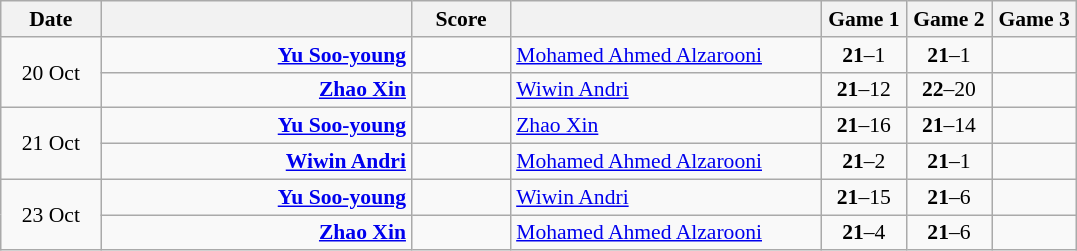<table class="wikitable" style="text-align:center; font-size:90% ">
<tr>
<th width="60">Date</th>
<th align="right" width="200"></th>
<th width="60">Score</th>
<th align="left" width="200"></th>
<th width="50">Game 1</th>
<th width="50">Game 2</th>
<th width="50">Game 3</th>
</tr>
<tr>
<td rowspan="2">20 Oct</td>
<td align="right"><strong><a href='#'>Yu Soo-young</a> </strong></td>
<td align="center"></td>
<td align="left"> <a href='#'>Mohamed Ahmed Alzarooni</a></td>
<td><strong>21</strong>–1</td>
<td><strong>21</strong>–1</td>
<td></td>
</tr>
<tr>
<td align="right"><strong><a href='#'>Zhao Xin</a> </strong></td>
<td align="center"></td>
<td align="left"> <a href='#'>Wiwin Andri</a></td>
<td><strong>21</strong>–12</td>
<td><strong>22</strong>–20</td>
<td></td>
</tr>
<tr>
<td rowspan="2">21 Oct</td>
<td align="right"><strong><a href='#'>Yu Soo-young</a> </strong></td>
<td align="center"></td>
<td align="left"> <a href='#'>Zhao Xin</a></td>
<td><strong>21</strong>–16</td>
<td><strong>21</strong>–14</td>
<td></td>
</tr>
<tr>
<td align="right"><strong><a href='#'>Wiwin Andri</a> </strong></td>
<td align="center"></td>
<td align="left"> <a href='#'>Mohamed Ahmed Alzarooni</a></td>
<td><strong>21</strong>–2</td>
<td><strong>21</strong>–1</td>
<td></td>
</tr>
<tr>
<td rowspan="2">23 Oct</td>
<td align="right"><strong><a href='#'>Yu Soo-young</a> </strong></td>
<td align="center"></td>
<td align="left"> <a href='#'>Wiwin Andri</a></td>
<td><strong>21</strong>–15</td>
<td><strong>21</strong>–6</td>
<td></td>
</tr>
<tr>
<td align="right"><strong><a href='#'>Zhao Xin</a> </strong></td>
<td align="center"></td>
<td align="left"> <a href='#'>Mohamed Ahmed Alzarooni</a></td>
<td><strong>21</strong>–4</td>
<td><strong>21</strong>–6</td>
<td></td>
</tr>
</table>
